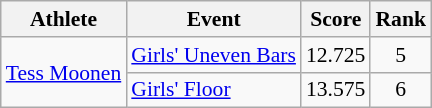<table class="wikitable" border="1" style="font-size:90%">
<tr>
<th>Athlete</th>
<th>Event</th>
<th>Score</th>
<th>Rank</th>
</tr>
<tr>
<td rowspan=2><a href='#'>Tess Moonen</a></td>
<td><a href='#'>Girls' Uneven Bars</a></td>
<td align=center>12.725</td>
<td align=center>5</td>
</tr>
<tr>
<td><a href='#'>Girls' Floor</a></td>
<td align=center>13.575</td>
<td align=center>6</td>
</tr>
</table>
